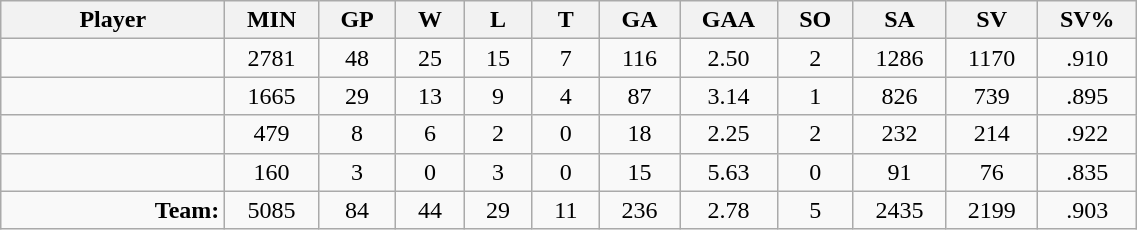<table class="wikitable sortable" width="60%">
<tr>
<th bgcolor="#DDDDFF" width="10%">Player</th>
<th width="3%" bgcolor="#DDDDFF" title="Minutes played">MIN</th>
<th width="3%" bgcolor="#DDDDFF" title="Games played in">GP</th>
<th width="3%" bgcolor="#DDDDFF" title="Games played in">W</th>
<th width="3%" bgcolor="#DDDDFF"title="Games played in">L</th>
<th width="3%" bgcolor="#DDDDFF" title="Ties">T</th>
<th width="3%" bgcolor="#DDDDFF" title="Goals against">GA</th>
<th width="3%" bgcolor="#DDDDFF" title="Goals against average">GAA</th>
<th width="3%" bgcolor="#DDDDFF"title="Shut-outs">SO</th>
<th width="3%" bgcolor="#DDDDFF" title="Shots against">SA</th>
<th width="3%" bgcolor="#DDDDFF" title="Shots saved">SV</th>
<th width="3%" bgcolor="#DDDDFF" title="Save percentage">SV%</th>
</tr>
<tr align="center">
<td align="right"></td>
<td>2781</td>
<td>48</td>
<td>25</td>
<td>15</td>
<td>7</td>
<td>116</td>
<td>2.50</td>
<td>2</td>
<td>1286</td>
<td>1170</td>
<td>.910</td>
</tr>
<tr align="center">
<td align="right"></td>
<td>1665</td>
<td>29</td>
<td>13</td>
<td>9</td>
<td>4</td>
<td>87</td>
<td>3.14</td>
<td>1</td>
<td>826</td>
<td>739</td>
<td>.895</td>
</tr>
<tr align="center">
<td align="right"></td>
<td>479</td>
<td>8</td>
<td>6</td>
<td>2</td>
<td>0</td>
<td>18</td>
<td>2.25</td>
<td>2</td>
<td>232</td>
<td>214</td>
<td>.922</td>
</tr>
<tr align="center">
<td align="right"></td>
<td>160</td>
<td>3</td>
<td>0</td>
<td>3</td>
<td>0</td>
<td>15</td>
<td>5.63</td>
<td>0</td>
<td>91</td>
<td>76</td>
<td>.835</td>
</tr>
<tr align="center">
<td align="right"><strong>Team:</strong></td>
<td>5085</td>
<td>84</td>
<td>44</td>
<td>29</td>
<td>11</td>
<td>236</td>
<td>2.78</td>
<td>5</td>
<td>2435</td>
<td>2199</td>
<td>.903</td>
</tr>
</table>
